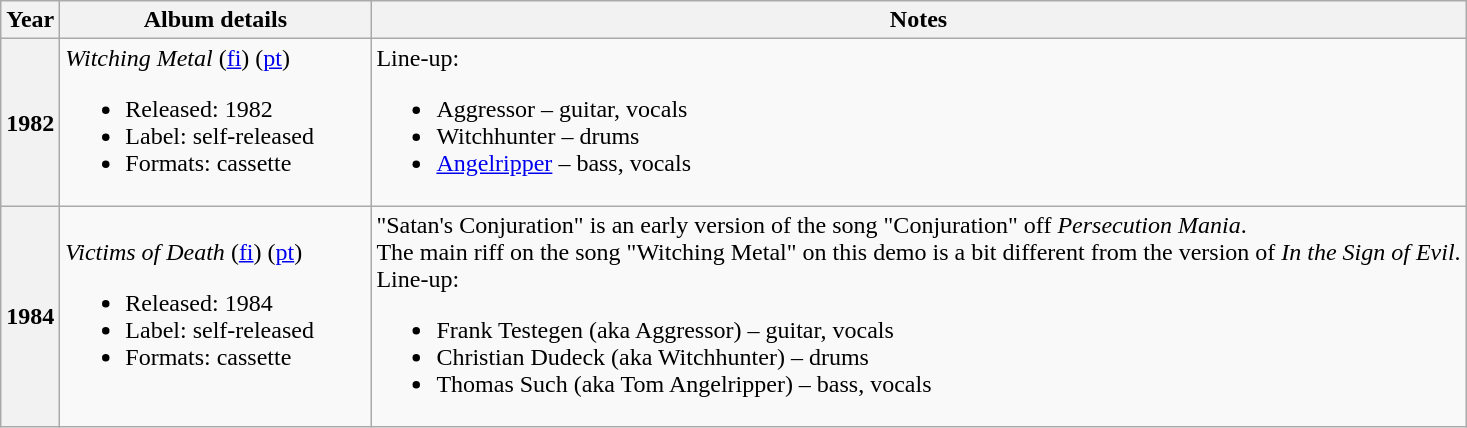<table class="sortable wikitable">
<tr>
<th>Year</th>
<th width="200">Album details</th>
<th class="unsortable">Notes</th>
</tr>
<tr>
<th>1982</th>
<td><em>Witching Metal</em> (<a href='#'>fi</a>) (<a href='#'>pt</a>)<br><ul><li>Released: 1982</li><li>Label: self-released</li><li>Formats: cassette</li></ul></td>
<td>Line-up:<br><ul><li>Aggressor – guitar, vocals</li><li>Witchhunter – drums</li><li><a href='#'>Angelripper</a> – bass, vocals</li></ul></td>
</tr>
<tr>
<th>1984</th>
<td><em>Victims of Death</em> (<a href='#'>fi</a>) (<a href='#'>pt</a>)<br><ul><li>Released: 1984</li><li>Label: self-released</li><li>Formats: cassette</li></ul></td>
<td>"Satan's Conjuration" is an early version of the song "Conjuration" off <em>Persecution Mania</em>.<br>The main riff on the song "Witching Metal" on this demo is a bit different from the version of <em>In the Sign of Evil</em>.<br>Line-up:<ul><li>Frank Testegen (aka Aggressor) – guitar, vocals</li><li>Christian Dudeck (aka Witchhunter) – drums</li><li>Thomas Such (aka Tom Angelripper) – bass, vocals</li></ul></td>
</tr>
</table>
